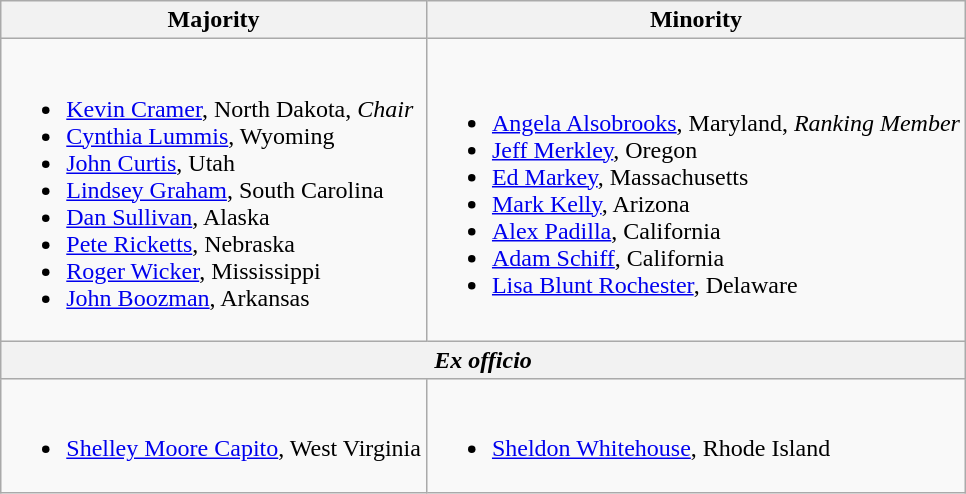<table class=wikitable>
<tr>
<th>Majority</th>
<th>Minority</th>
</tr>
<tr>
<td><br><ul><li><a href='#'>Kevin Cramer</a>, North Dakota, <em>Chair</em></li><li><a href='#'>Cynthia Lummis</a>, Wyoming</li><li><a href='#'>John Curtis</a>, Utah</li><li><a href='#'>Lindsey Graham</a>, South Carolina</li><li><a href='#'>Dan Sullivan</a>, Alaska</li><li><a href='#'>Pete Ricketts</a>, Nebraska</li><li><a href='#'>Roger Wicker</a>, Mississippi</li><li><a href='#'>John Boozman</a>, Arkansas</li></ul></td>
<td><br><ul><li><a href='#'>Angela Alsobrooks</a>, Maryland, <em>Ranking Member</em></li><li><a href='#'>Jeff Merkley</a>, Oregon</li><li><a href='#'>Ed Markey</a>, Massachusetts</li><li><a href='#'>Mark Kelly</a>, Arizona</li><li><a href='#'>Alex Padilla</a>, California</li><li><a href='#'>Adam Schiff</a>, California</li><li><a href='#'>Lisa Blunt Rochester</a>, Delaware</li></ul></td>
</tr>
<tr>
<th colspan=2><em>Ex officio</em></th>
</tr>
<tr>
<td><br><ul><li><a href='#'>Shelley Moore Capito</a>, West Virginia</li></ul></td>
<td><br><ul><li><a href='#'>Sheldon Whitehouse</a>, Rhode Island</li></ul></td>
</tr>
</table>
